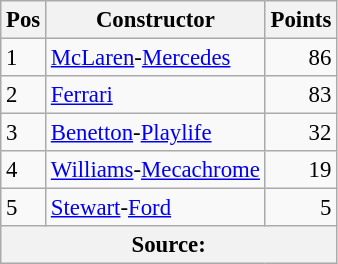<table class="wikitable" style="font-size:95%;">
<tr>
<th>Pos</th>
<th>Constructor</th>
<th>Points</th>
</tr>
<tr>
<td>1</td>
<td> <a href='#'>McLaren</a>-<a href='#'>Mercedes</a></td>
<td align="right">86</td>
</tr>
<tr>
<td>2</td>
<td> <a href='#'>Ferrari</a></td>
<td align="right">83</td>
</tr>
<tr>
<td>3</td>
<td> <a href='#'>Benetton</a>-<a href='#'>Playlife</a></td>
<td align="right">32</td>
</tr>
<tr>
<td>4</td>
<td> <a href='#'>Williams</a>-<a href='#'>Mecachrome</a></td>
<td align="right">19</td>
</tr>
<tr>
<td>5</td>
<td> <a href='#'>Stewart</a>-<a href='#'>Ford</a></td>
<td align="right">5</td>
</tr>
<tr>
<th colspan=4>Source:</th>
</tr>
</table>
